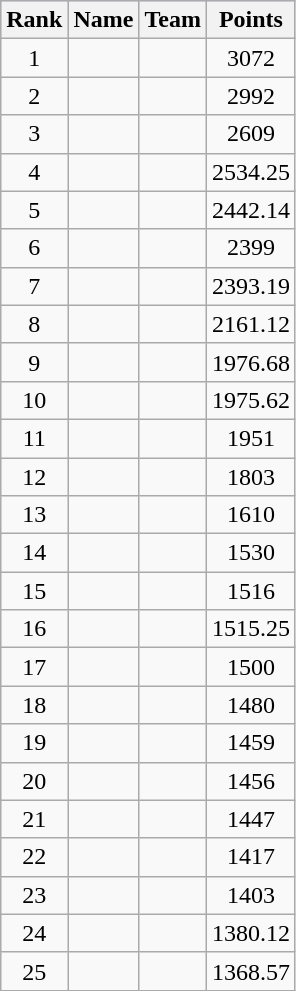<table class="wikitable">
<tr style="background:#ccf;">
<th>Rank</th>
<th>Name</th>
<th>Team</th>
<th>Points</th>
</tr>
<tr>
<td align=center>1</td>
<td></td>
<td></td>
<td align=center>3072</td>
</tr>
<tr>
<td align=center>2</td>
<td></td>
<td></td>
<td align=center>2992</td>
</tr>
<tr>
<td align=center>3</td>
<td></td>
<td></td>
<td align=center>2609</td>
</tr>
<tr>
<td align=center>4</td>
<td></td>
<td></td>
<td align=center>2534.25</td>
</tr>
<tr>
<td align=center>5</td>
<td></td>
<td></td>
<td align=center>2442.14</td>
</tr>
<tr>
<td align=center>6</td>
<td></td>
<td></td>
<td align=center>2399</td>
</tr>
<tr>
<td align=center>7</td>
<td></td>
<td></td>
<td align=center>2393.19</td>
</tr>
<tr>
<td align=center>8</td>
<td></td>
<td></td>
<td align=center>2161.12</td>
</tr>
<tr>
<td align=center>9</td>
<td></td>
<td></td>
<td align=center>1976.68</td>
</tr>
<tr>
<td align=center>10</td>
<td></td>
<td></td>
<td align=center>1975.62</td>
</tr>
<tr>
<td align=center>11</td>
<td></td>
<td></td>
<td align=center>1951</td>
</tr>
<tr>
<td align=center>12</td>
<td></td>
<td></td>
<td align=center>1803</td>
</tr>
<tr>
<td align=center>13</td>
<td></td>
<td></td>
<td align=center>1610</td>
</tr>
<tr>
<td align=center>14</td>
<td></td>
<td></td>
<td align=center>1530</td>
</tr>
<tr>
<td align=center>15</td>
<td></td>
<td></td>
<td align=center>1516</td>
</tr>
<tr>
<td align=center>16</td>
<td></td>
<td></td>
<td align=center>1515.25</td>
</tr>
<tr>
<td align=center>17</td>
<td></td>
<td></td>
<td align=center>1500</td>
</tr>
<tr>
<td align=center>18</td>
<td></td>
<td></td>
<td align=center>1480</td>
</tr>
<tr>
<td align=center>19</td>
<td></td>
<td></td>
<td align=center>1459</td>
</tr>
<tr>
<td align=center>20</td>
<td></td>
<td></td>
<td align=center>1456</td>
</tr>
<tr>
<td align=center>21</td>
<td></td>
<td></td>
<td align=center>1447</td>
</tr>
<tr>
<td align=center>22</td>
<td></td>
<td></td>
<td align=center>1417</td>
</tr>
<tr>
<td align=center>23</td>
<td></td>
<td></td>
<td align=center>1403</td>
</tr>
<tr>
<td align=center>24</td>
<td></td>
<td></td>
<td align=center>1380.12</td>
</tr>
<tr>
<td align=center>25</td>
<td></td>
<td></td>
<td align=center>1368.57</td>
</tr>
</table>
